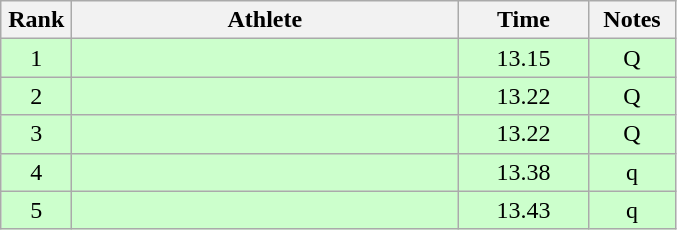<table class="wikitable" style="text-align:center">
<tr>
<th width=40>Rank</th>
<th width=250>Athlete</th>
<th width=80>Time</th>
<th width=50>Notes</th>
</tr>
<tr bgcolor=ccffcc>
<td>1</td>
<td align=left></td>
<td>13.15</td>
<td>Q</td>
</tr>
<tr bgcolor=ccffcc>
<td>2</td>
<td align=left></td>
<td>13.22</td>
<td>Q</td>
</tr>
<tr bgcolor=ccffcc>
<td>3</td>
<td align=left></td>
<td>13.22</td>
<td>Q</td>
</tr>
<tr bgcolor=ccffcc>
<td>4</td>
<td align=left></td>
<td>13.38</td>
<td>q</td>
</tr>
<tr bgcolor=ccffcc>
<td>5</td>
<td align=left></td>
<td>13.43</td>
<td>q</td>
</tr>
</table>
